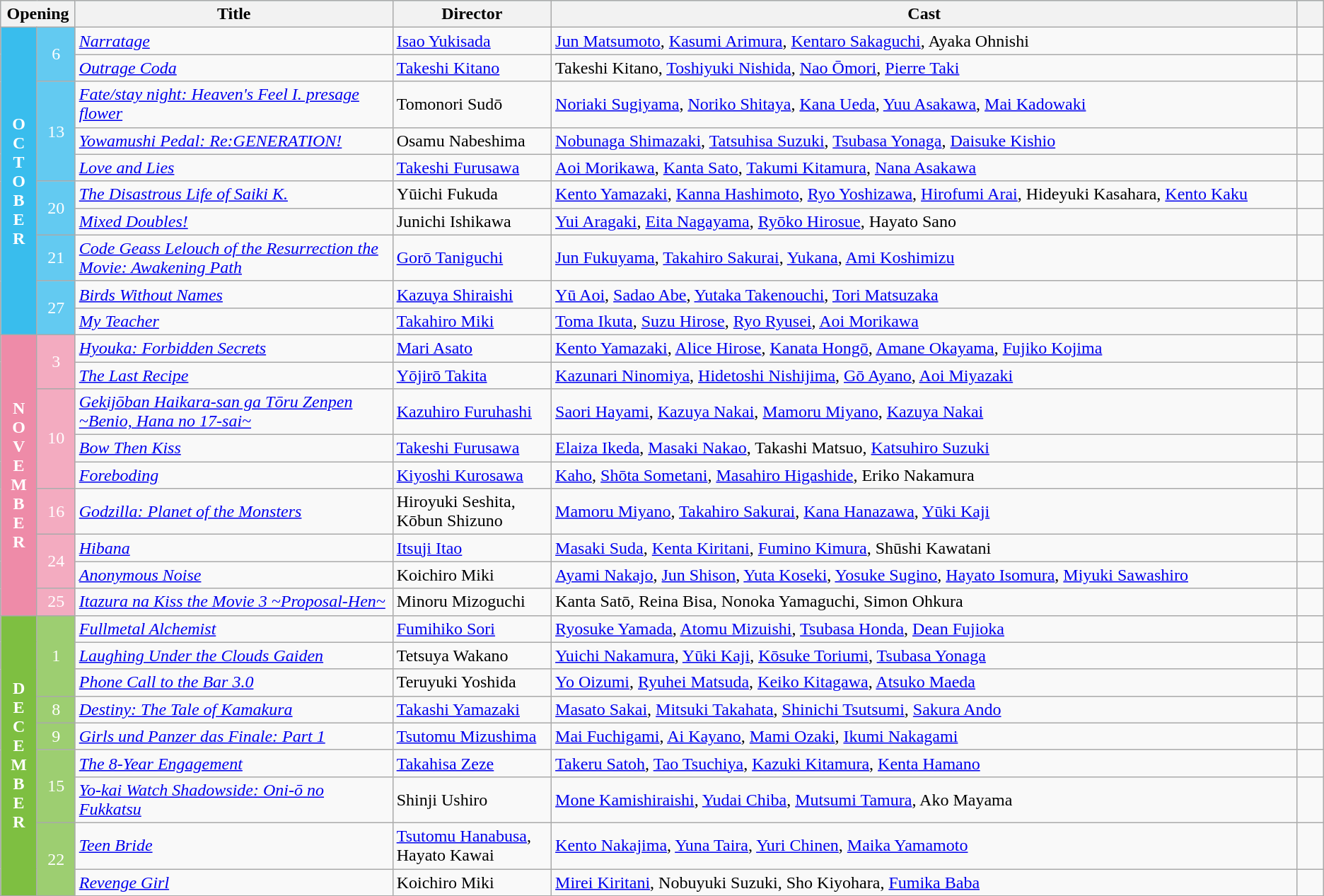<table class="wikitable">
<tr style="background:#b0e0e6; text-align:center;">
<th colspan="2">Opening</th>
<th style="width:24%;">Title</th>
<th style="width:12%">Director</th>
<th>Cast</th>
<th style="width:2%;"></th>
</tr>
<tr>
<th rowspan="10" style="text-align:center; background:#39BDED; color:white;">O<br>C<br>T<br>O<br>B<br>E<br>R</th>
<td rowspan="2" style="text-align:center; background:#63CAF1; color:white">6</td>
<td><em><a href='#'>Narratage</a></em></td>
<td><a href='#'>Isao Yukisada</a></td>
<td><a href='#'>Jun Matsumoto</a>, <a href='#'>Kasumi Arimura</a>, <a href='#'>Kentaro Sakaguchi</a>, Ayaka Ohnishi</td>
<td></td>
</tr>
<tr>
<td><em><a href='#'>Outrage Coda</a></em></td>
<td><a href='#'>Takeshi Kitano</a></td>
<td>Takeshi Kitano, <a href='#'>Toshiyuki Nishida</a>, <a href='#'>Nao Ōmori</a>, <a href='#'>Pierre Taki</a></td>
<td></td>
</tr>
<tr>
<td rowspan="3" style="text-align:center; background:#63CAF1; color:white;">13</td>
<td><em><a href='#'>Fate/stay night: Heaven's Feel I. presage flower</a></em></td>
<td>Tomonori Sudō</td>
<td><a href='#'>Noriaki Sugiyama</a>, <a href='#'>Noriko Shitaya</a>, <a href='#'>Kana Ueda</a>, <a href='#'>Yuu Asakawa</a>, <a href='#'>Mai Kadowaki</a></td>
<td></td>
</tr>
<tr>
<td><em><a href='#'>Yowamushi Pedal: Re:GENERATION!</a></em></td>
<td>Osamu Nabeshima</td>
<td><a href='#'>Nobunaga Shimazaki</a>, <a href='#'>Tatsuhisa Suzuki</a>, <a href='#'>Tsubasa Yonaga</a>, <a href='#'>Daisuke Kishio</a></td>
<td></td>
</tr>
<tr>
<td><em><a href='#'>Love and Lies</a></em></td>
<td><a href='#'>Takeshi Furusawa</a></td>
<td><a href='#'>Aoi Morikawa</a>, <a href='#'>Kanta Sato</a>, <a href='#'>Takumi Kitamura</a>, <a href='#'>Nana Asakawa</a></td>
<td></td>
</tr>
<tr>
<td rowspan="2" style="text-align:center; background:#63CAF1; color:white;">20</td>
<td><em><a href='#'>The Disastrous Life of Saiki K.</a></em></td>
<td>Yūichi Fukuda</td>
<td><a href='#'>Kento Yamazaki</a>, <a href='#'>Kanna Hashimoto</a>, <a href='#'>Ryo Yoshizawa</a>, <a href='#'>Hirofumi Arai</a>, Hideyuki Kasahara, <a href='#'>Kento Kaku</a></td>
<td></td>
</tr>
<tr>
<td><em><a href='#'>Mixed Doubles!</a></em></td>
<td>Junichi Ishikawa</td>
<td><a href='#'>Yui Aragaki</a>, <a href='#'>Eita Nagayama</a>, <a href='#'>Ryōko Hirosue</a>, Hayato Sano</td>
<td></td>
</tr>
<tr>
<td rowspan="1" style="text-align:center; background:#63CAF1; color:white;">21</td>
<td><em><a href='#'>Code Geass Lelouch of the Resurrection the Movie: Awakening Path</a></em></td>
<td><a href='#'>Gorō Taniguchi</a></td>
<td><a href='#'>Jun Fukuyama</a>, <a href='#'>Takahiro Sakurai</a>, <a href='#'>Yukana</a>, <a href='#'>Ami Koshimizu</a></td>
<td></td>
</tr>
<tr>
<td rowspan="2" style="text-align:center; background:#63CAF1; color:white;">27</td>
<td><em><a href='#'>Birds Without Names</a></em></td>
<td><a href='#'>Kazuya Shiraishi</a></td>
<td><a href='#'>Yū Aoi</a>, <a href='#'>Sadao Abe</a>, <a href='#'>Yutaka Takenouchi</a>, <a href='#'>Tori Matsuzaka</a></td>
<td></td>
</tr>
<tr>
<td><em><a href='#'>My Teacher</a></em></td>
<td><a href='#'>Takahiro Miki</a></td>
<td><a href='#'>Toma Ikuta</a>, <a href='#'>Suzu Hirose</a>, <a href='#'>Ryo Ryusei</a>, <a href='#'>Aoi Morikawa</a></td>
<td></td>
</tr>
<tr>
<th rowspan="9" style="text-align:center; background:#EE8BA8; color:white;">N<br>O<br>V<br>E<br>M<br>B<br>E<br>R</th>
<td rowspan="2" style="text-align:center; background:#F3ABC0; color:white;">3</td>
<td><em><a href='#'>Hyouka: Forbidden Secrets</a></em></td>
<td><a href='#'>Mari Asato</a></td>
<td><a href='#'>Kento Yamazaki</a>, <a href='#'>Alice Hirose</a>, <a href='#'>Kanata Hongō</a>, <a href='#'>Amane Okayama</a>, <a href='#'>Fujiko Kojima</a></td>
<td></td>
</tr>
<tr>
<td><em><a href='#'>The Last Recipe</a></em></td>
<td><a href='#'>Yōjirō Takita</a></td>
<td><a href='#'>Kazunari Ninomiya</a>, <a href='#'>Hidetoshi Nishijima</a>, <a href='#'>Gō Ayano</a>, <a href='#'>Aoi Miyazaki</a></td>
<td></td>
</tr>
<tr>
<td rowspan="3" style="text-align:center; background:#F3ABC0; color:white;">10</td>
<td><em><a href='#'>Gekijōban Haikara-san ga Tōru Zenpen ~Benio, Hana no 17-sai~</a></em></td>
<td><a href='#'>Kazuhiro Furuhashi</a></td>
<td><a href='#'>Saori Hayami</a>, <a href='#'>Kazuya Nakai</a>, <a href='#'>Mamoru Miyano</a>, <a href='#'>Kazuya Nakai</a></td>
<td></td>
</tr>
<tr>
<td><em><a href='#'>Bow Then Kiss</a></em></td>
<td><a href='#'>Takeshi Furusawa</a></td>
<td><a href='#'>Elaiza Ikeda</a>, <a href='#'>Masaki Nakao</a>, Takashi Matsuo, <a href='#'>Katsuhiro Suzuki</a></td>
<td></td>
</tr>
<tr>
<td><em><a href='#'>Foreboding</a></em></td>
<td><a href='#'>Kiyoshi Kurosawa</a></td>
<td><a href='#'>Kaho</a>, <a href='#'>Shōta Sometani</a>, <a href='#'>Masahiro Higashide</a>, Eriko Nakamura</td>
<td></td>
</tr>
<tr>
<td rowspan="1" style="text-align:center; background:#F3ABC0; color:white;">16</td>
<td><em><a href='#'>Godzilla: Planet of the Monsters</a></em></td>
<td>Hiroyuki Seshita, Kōbun Shizuno</td>
<td><a href='#'>Mamoru Miyano</a>, <a href='#'>Takahiro Sakurai</a>, <a href='#'>Kana Hanazawa</a>, <a href='#'>Yūki Kaji</a></td>
<td></td>
</tr>
<tr>
<td rowspan="2" style="text-align:center; background:#F3ABC0; color:white;">24</td>
<td><em><a href='#'>Hibana</a></em></td>
<td><a href='#'>Itsuji Itao</a></td>
<td><a href='#'>Masaki Suda</a>, <a href='#'>Kenta Kiritani</a>, <a href='#'>Fumino Kimura</a>, Shūshi Kawatani</td>
<td></td>
</tr>
<tr>
<td><em><a href='#'>Anonymous Noise</a></em></td>
<td>Koichiro Miki</td>
<td><a href='#'>Ayami Nakajo</a>, <a href='#'>Jun Shison</a>, <a href='#'>Yuta Koseki</a>, <a href='#'>Yosuke Sugino</a>, <a href='#'>Hayato Isomura</a>, <a href='#'>Miyuki Sawashiro</a></td>
<td></td>
</tr>
<tr>
<td rowspan="1" style="text-align:center; background:#F3ABC0; color:white;">25</td>
<td><em><a href='#'>Itazura na Kiss the Movie 3 ~Proposal-Hen~</a></em></td>
<td>Minoru Mizoguchi</td>
<td>Kanta Satō, Reina Bisa, Nonoka Yamaguchi, Simon Ohkura</td>
<td></td>
</tr>
<tr>
<th rowspan="9" style="text-align:center; background:#7EBF41; color:white;">D<br>E<br>C<br>E<br>M<br>B<br>E<br>R</th>
<td rowspan="3" style="text-align:center; background:#9DCE71; color:white;">1</td>
<td><em><a href='#'>Fullmetal Alchemist</a></em></td>
<td><a href='#'>Fumihiko Sori</a></td>
<td><a href='#'>Ryosuke Yamada</a>, <a href='#'>Atomu Mizuishi</a>, <a href='#'>Tsubasa Honda</a>, <a href='#'>Dean Fujioka</a></td>
<td></td>
</tr>
<tr>
<td><em><a href='#'>Laughing Under the Clouds Gaiden</a></em></td>
<td>Tetsuya Wakano</td>
<td><a href='#'>Yuichi Nakamura</a>, <a href='#'>Yūki Kaji</a>, <a href='#'>Kōsuke Toriumi</a>, <a href='#'>Tsubasa Yonaga</a></td>
<td></td>
</tr>
<tr>
<td><em><a href='#'>Phone Call to the Bar 3.0</a></em></td>
<td>Teruyuki Yoshida</td>
<td><a href='#'>Yo Oizumi</a>, <a href='#'>Ryuhei Matsuda</a>, <a href='#'>Keiko Kitagawa</a>, <a href='#'>Atsuko Maeda</a></td>
<td></td>
</tr>
<tr>
<td style="text-align:center; background:#9DCE71; color:white;">8</td>
<td><em><a href='#'>Destiny: The Tale of Kamakura</a></em></td>
<td><a href='#'>Takashi Yamazaki</a></td>
<td><a href='#'>Masato Sakai</a>, <a href='#'>Mitsuki Takahata</a>, <a href='#'>Shinichi Tsutsumi</a>, <a href='#'>Sakura Ando</a></td>
<td></td>
</tr>
<tr>
<td style="text-align:center; background:#9DCE71; color:white;">9</td>
<td><em><a href='#'>Girls und Panzer das Finale: Part 1</a></em></td>
<td><a href='#'>Tsutomu Mizushima</a></td>
<td><a href='#'>Mai Fuchigami</a>, <a href='#'>Ai Kayano</a>, <a href='#'>Mami Ozaki</a>, <a href='#'>Ikumi Nakagami</a></td>
<td></td>
</tr>
<tr>
<td rowspan="2" style="text-align:center; background:#9DCE71; color:white;">15</td>
<td><em><a href='#'>The 8-Year Engagement</a></em></td>
<td><a href='#'>Takahisa Zeze</a></td>
<td><a href='#'>Takeru Satoh</a>, <a href='#'>Tao Tsuchiya</a>, <a href='#'>Kazuki Kitamura</a>, <a href='#'>Kenta Hamano</a></td>
<td></td>
</tr>
<tr>
<td><em><a href='#'>Yo-kai Watch Shadowside: Oni-ō no Fukkatsu</a></em></td>
<td>Shinji Ushiro</td>
<td><a href='#'>Mone Kamishiraishi</a>, <a href='#'>Yudai Chiba</a>, <a href='#'>Mutsumi Tamura</a>, Ako Mayama</td>
<td></td>
</tr>
<tr>
<td rowspan="2" style="text-align:center; background:#9DCE71; color:white;">22</td>
<td><em><a href='#'>Teen Bride</a></em></td>
<td><a href='#'>Tsutomu Hanabusa</a>, Hayato Kawai</td>
<td><a href='#'>Kento Nakajima</a>, <a href='#'>Yuna Taira</a>, <a href='#'>Yuri Chinen</a>, <a href='#'>Maika Yamamoto</a></td>
<td></td>
</tr>
<tr>
<td><em><a href='#'>Revenge Girl</a></em></td>
<td>Koichiro Miki</td>
<td><a href='#'>Mirei Kiritani</a>, Nobuyuki Suzuki, Sho Kiyohara, <a href='#'>Fumika Baba</a></td>
<td></td>
</tr>
<tr>
</tr>
</table>
